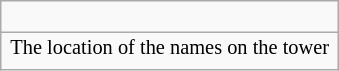<table class="wikitable infobox" style="font-size: 85%; border: 1px solid #D3D3D3" cellspacing="0" cellpadding="0">
<tr>
<td style="padding: 2px"><br><div><strong></strong>
</div></td>
</tr>
<tr>
<td style="padding: 6px; padding-top: 2px">The location of the names on the tower</td>
</tr>
</table>
